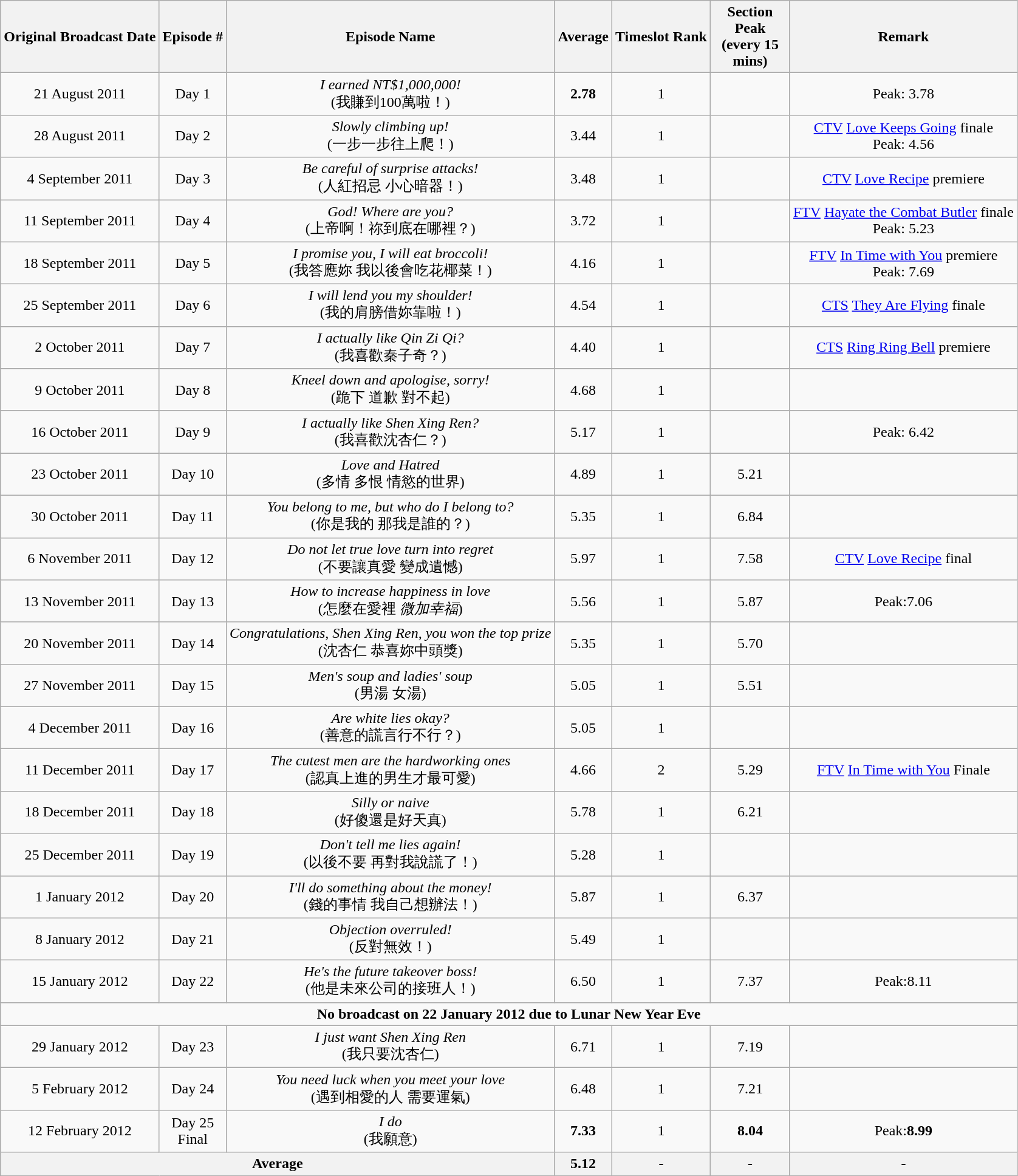<table class="wikitable" style="text-align:center">
<tr>
<th>Original Broadcast Date</th>
<th>Episode #</th>
<th>Episode Name</th>
<th>Average</th>
<th>Timeslot Rank</th>
<th width=80>Section Peak (every 15 mins)</th>
<th>Remark</th>
</tr>
<tr>
<td>21 August 2011</td>
<td>Day 1</td>
<td><em>I earned NT$1,000,000!</em><br>(我賺到100萬啦！)</td>
<td><span><strong>2.78</strong></span></td>
<td>1</td>
<td></td>
<td>Peak: 3.78</td>
</tr>
<tr>
<td>28 August 2011</td>
<td>Day 2</td>
<td><em>Slowly climbing up!</em><br>(一步一步往上爬！)</td>
<td>3.44</td>
<td>1</td>
<td></td>
<td><a href='#'>CTV</a> <a href='#'>Love Keeps Going</a> finale<br>Peak: 4.56</td>
</tr>
<tr>
<td>4 September 2011</td>
<td>Day 3</td>
<td><em>Be careful of surprise attacks!</em><br>(人紅招忌 小心暗器！)</td>
<td>3.48</td>
<td>1</td>
<td></td>
<td><a href='#'>CTV</a> <a href='#'>Love Recipe</a> premiere</td>
</tr>
<tr>
<td>11 September 2011</td>
<td>Day 4</td>
<td><em>God! Where are you?</em><br>(上帝啊！祢到底在哪裡？)</td>
<td>3.72</td>
<td>1</td>
<td></td>
<td><a href='#'>FTV</a> <a href='#'>Hayate the Combat Butler</a> finale<br>Peak: 5.23</td>
</tr>
<tr>
<td>18 September 2011</td>
<td>Day 5</td>
<td><em>I promise you, I will eat broccoli!</em><br>(我答應妳 我以後會吃花椰菜！)</td>
<td>4.16</td>
<td>1</td>
<td></td>
<td><a href='#'>FTV</a> <a href='#'>In Time with You</a> premiere<br>Peak: 7.69</td>
</tr>
<tr>
<td>25 September 2011</td>
<td>Day 6</td>
<td><em>I will lend you my shoulder!</em><br>(我的肩膀借妳靠啦！)</td>
<td>4.54</td>
<td>1</td>
<td></td>
<td><a href='#'>CTS</a> <a href='#'>They Are Flying</a> finale</td>
</tr>
<tr>
<td>2 October 2011</td>
<td>Day 7</td>
<td><em>I actually like Qin Zi Qi?</em><br>(我喜歡秦子奇？)</td>
<td>4.40</td>
<td>1</td>
<td></td>
<td><a href='#'>CTS</a> <a href='#'>Ring Ring Bell</a> premiere</td>
</tr>
<tr>
<td>9 October 2011</td>
<td>Day 8</td>
<td><em>Kneel down and apologise, sorry!</em><br>(跪下 道歉 對不起)</td>
<td>4.68</td>
<td>1</td>
<td></td>
<td></td>
</tr>
<tr>
<td>16 October 2011</td>
<td>Day 9</td>
<td><em>I actually like Shen Xing Ren?</em><br>(我喜歡沈杏仁？)</td>
<td>5.17</td>
<td>1</td>
<td></td>
<td>Peak: 6.42</td>
</tr>
<tr>
<td>23 October 2011</td>
<td>Day 10</td>
<td><em>Love and Hatred</em><br>(多情 多恨 情慾的世界)</td>
<td>4.89</td>
<td>1</td>
<td>5.21</td>
<td></td>
</tr>
<tr>
<td>30 October 2011</td>
<td>Day 11</td>
<td><em>You belong to me, but who do I belong to?</em><br>(你是我的 那我是誰的？)</td>
<td>5.35</td>
<td>1</td>
<td>6.84</td>
<td></td>
</tr>
<tr>
<td>6 November 2011</td>
<td>Day 12</td>
<td><em>Do not let true love turn into regret</em><br>(不要讓真愛 變成遺憾)</td>
<td>5.97</td>
<td>1</td>
<td>7.58</td>
<td><a href='#'>CTV</a> <a href='#'>Love Recipe</a> final</td>
</tr>
<tr>
<td>13 November 2011</td>
<td>Day 13</td>
<td><em>How to increase happiness in love</em><br>(怎麼在愛裡 <em>微加幸福</em>)</td>
<td>5.56</td>
<td>1</td>
<td>5.87</td>
<td>Peak:7.06</td>
</tr>
<tr>
<td>20 November 2011</td>
<td>Day 14</td>
<td><em>Congratulations, Shen Xing Ren, you won the top prize</em><br>(沈杏仁 恭喜妳中頭獎)</td>
<td>5.35</td>
<td>1</td>
<td>5.70</td>
<td></td>
</tr>
<tr>
<td>27 November 2011</td>
<td>Day 15</td>
<td><em>Men's soup and ladies' soup</em><br>(男湯 女湯)</td>
<td>5.05</td>
<td>1</td>
<td>5.51</td>
<td></td>
</tr>
<tr>
<td>4 December 2011</td>
<td>Day 16</td>
<td><em>Are white lies okay?</em><br>(善意的謊言行不行？)</td>
<td>5.05</td>
<td>1</td>
<td></td>
<td></td>
</tr>
<tr>
<td>11 December 2011</td>
<td>Day 17</td>
<td><em>The cutest men are the hardworking ones</em><br>(認真上進的男生才最可愛)</td>
<td>4.66</td>
<td>2</td>
<td>5.29</td>
<td><a href='#'>FTV</a> <a href='#'>In Time with You</a> Finale</td>
</tr>
<tr>
<td>18 December 2011</td>
<td>Day 18</td>
<td><em>Silly or naive</em><br>(好傻還是好天真)</td>
<td>5.78</td>
<td>1</td>
<td>6.21</td>
<td></td>
</tr>
<tr>
<td>25 December 2011</td>
<td>Day 19</td>
<td><em>Don't tell me lies again!</em><br>(以後不要 再對我說謊了！)</td>
<td>5.28</td>
<td>1</td>
<td></td>
<td></td>
</tr>
<tr>
<td>1 January 2012</td>
<td>Day 20</td>
<td><em>I'll do something about the money!</em><br>(錢的事情 我自己想辦法！)</td>
<td>5.87</td>
<td>1</td>
<td>6.37</td>
<td></td>
</tr>
<tr>
<td>8 January 2012</td>
<td>Day 21</td>
<td><em>Objection overruled!</em><br>(反對無效！)</td>
<td>5.49</td>
<td>1</td>
<td></td>
<td></td>
</tr>
<tr>
<td>15 January 2012</td>
<td>Day 22</td>
<td><em>He's the future takeover boss!</em><br>(他是未來公司的接班人！)</td>
<td>6.50</td>
<td>1</td>
<td>7.37</td>
<td>Peak:8.11</td>
</tr>
<tr>
<td colspan=7><span><strong>No broadcast on 22 January 2012 due to Lunar New Year Eve</strong></span></td>
</tr>
<tr>
<td>29 January 2012</td>
<td>Day 23</td>
<td><em>I just want Shen Xing Ren</em><br>(我只要沈杏仁)</td>
<td>6.71</td>
<td>1</td>
<td>7.19</td>
<td></td>
</tr>
<tr>
<td>5 February 2012</td>
<td>Day 24</td>
<td><em>You need luck when you meet your love</em><br>(遇到相愛的人 需要運氣)</td>
<td>6.48</td>
<td>1</td>
<td>7.21</td>
<td></td>
</tr>
<tr>
<td>12 February 2012</td>
<td>Day 25<br>Final</td>
<td><em>I do</em><br>(我願意)</td>
<td><span><strong>7.33</strong></span></td>
<td>1</td>
<td><span><strong>8.04</strong></span></td>
<td>Peak:<span><strong>8.99</strong></span></td>
</tr>
<tr>
<th colspan="3">Average</th>
<th>5.12</th>
<th>-</th>
<th>-</th>
<th>-</th>
</tr>
</table>
